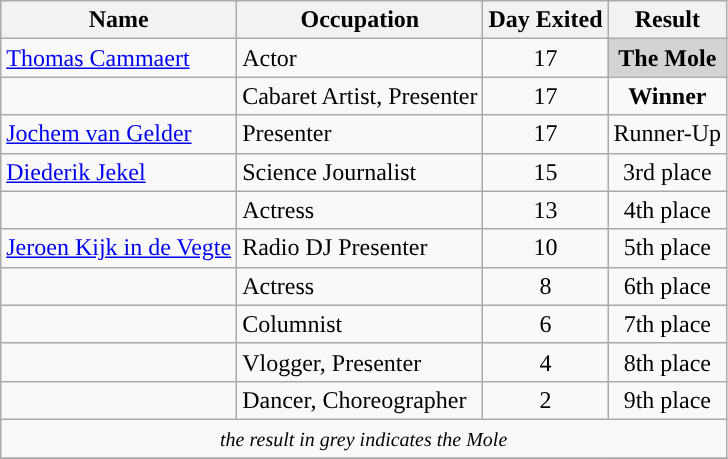<table class="wikitable sortable" style="text-align:center;">
<tr>
<th>Name</th>
<th>Occupation</th>
<th>Day Exited</th>
<th>Result</th>
</tr>
<tr>
<td style="text-align:left"><a href='#'>Thomas Cammaert</a></td>
<td style="text-align:left">Actor</td>
<td style="text-align:center">17</td>
<td style=background:lightgray;><strong>The Mole</strong></td>
</tr>
<tr>
<td style="text-align:left"></td>
<td style="text-align:left">Cabaret Artist, Presenter</td>
<td style="text-align:center">17</td>
<td><strong>Winner</strong></td>
</tr>
<tr>
<td style="text-align:left"><a href='#'>Jochem van Gelder</a></td>
<td style="text-align:left">Presenter</td>
<td style="text-align:center">17</td>
<td>Runner-Up</td>
</tr>
<tr>
<td style="text-align:left"><a href='#'>Diederik Jekel</a></td>
<td style="text-align:left">Science Journalist</td>
<td style="text-align:center">15</td>
<td>3rd place</td>
</tr>
<tr>
<td style="text-align:left"></td>
<td style="text-align:left">Actress</td>
<td style="text-align:center">13</td>
<td>4th place</td>
</tr>
<tr>
<td style="text-align:left"><a href='#'>Jeroen Kijk in de Vegte</a></td>
<td style="text-align:left">Radio DJ Presenter</td>
<td style="text-align:center">10</td>
<td>5th place</td>
</tr>
<tr>
<td style="text-align:left"></td>
<td style="text-align:left">Actress</td>
<td style="text-align:center">8</td>
<td>6th place</td>
</tr>
<tr>
<td style="text-align:left"></td>
<td style="text-align:left">Columnist</td>
<td style="text-align:center">6</td>
<td>7th place</td>
</tr>
<tr>
<td style="text-align:left"></td>
<td style="text-align:left">Vlogger, Presenter</td>
<td style="text-align:center">4</td>
<td>8th place</td>
</tr>
<tr>
<td style="text-align:left"></td>
<td style="text-align:left">Dancer, Choreographer</td>
<td style="text-align:center">2</td>
<td>9th place</td>
</tr>
<tr>
<td colspan="4" ; style="text-align:center"><small><em>the result in grey indicates the Mole</em></small></td>
</tr>
<tr>
</tr>
</table>
